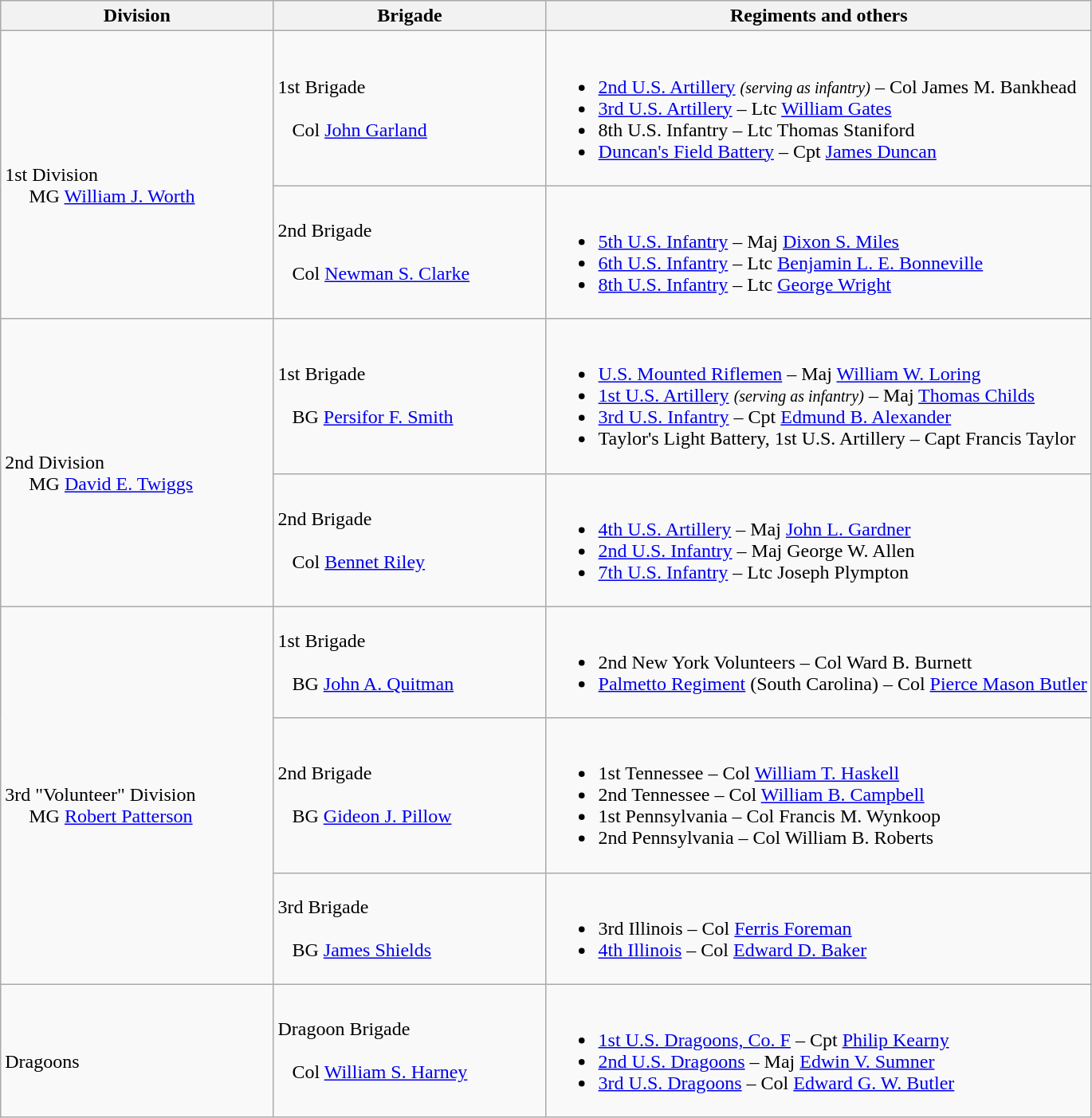<table class="wikitable">
<tr>
<th width=25%>Division</th>
<th width=25%>Brigade</th>
<th>Regiments and others</th>
</tr>
<tr>
<td rowspan=2><br>1st Division
<br>    
MG <a href='#'>William J. Worth</a></td>
<td>1st Brigade<br><br>  
Col <a href='#'>John Garland</a></td>
<td><br><ul><li><a href='#'>2nd U.S. Artillery</a> <small><em>(serving as infantry)</em></small> – Col James M. Bankhead</li><li><a href='#'>3rd U.S. Artillery</a> – Ltc <a href='#'>William Gates</a></li><li>8th U.S. Infantry – Ltc Thomas Staniford</li><li><a href='#'>Duncan's Field Battery</a> – Cpt <a href='#'>James Duncan</a></li></ul></td>
</tr>
<tr>
<td>2nd Brigade<br><br>  
Col <a href='#'>Newman S. Clarke</a></td>
<td><br><ul><li><a href='#'>5th U.S. Infantry</a> – Maj <a href='#'>Dixon S. Miles</a></li><li><a href='#'>6th U.S. Infantry</a> – Ltc <a href='#'>Benjamin L. E. Bonneville</a></li><li><a href='#'>8th U.S. Infantry</a> – Ltc <a href='#'>George Wright</a></li></ul></td>
</tr>
<tr>
<td rowspan=2><br>2nd Division
<br>    
MG <a href='#'>David E. Twiggs</a></td>
<td>1st Brigade<br><br>  
BG <a href='#'>Persifor F. Smith</a></td>
<td><br><ul><li><a href='#'>U.S. Mounted Riflemen</a> – Maj <a href='#'>William W. Loring</a></li><li><a href='#'>1st U.S. Artillery</a> <small><em>(serving as infantry)</em></small> – Maj <a href='#'>Thomas Childs</a></li><li><a href='#'>3rd U.S. Infantry</a> – Cpt <a href='#'>Edmund B. Alexander</a></li><li>Taylor's Light Battery, 1st U.S. Artillery – Capt Francis Taylor</li></ul></td>
</tr>
<tr>
<td>2nd Brigade<br><br>  
Col <a href='#'>Bennet Riley</a></td>
<td><br><ul><li><a href='#'>4th U.S. Artillery</a> – Maj <a href='#'>John L. Gardner</a></li><li><a href='#'>2nd U.S. Infantry</a> – Maj George W. Allen</li><li><a href='#'>7th U.S. Infantry</a> – Ltc Joseph Plympton</li></ul></td>
</tr>
<tr>
<td rowspan=3><br>3rd "Volunteer" Division
<br>    
MG <a href='#'>Robert Patterson</a></td>
<td>1st Brigade<br><br>  
BG <a href='#'>John A. Quitman</a></td>
<td><br><ul><li>2nd New York Volunteers – Col Ward B. Burnett</li><li><a href='#'>Palmetto Regiment</a> (South Carolina) – Col <a href='#'>Pierce Mason Butler</a></li></ul></td>
</tr>
<tr>
<td>2nd Brigade<br><br>  
BG <a href='#'>Gideon J. Pillow</a></td>
<td><br><ul><li>1st Tennessee – Col <a href='#'>William T. Haskell</a></li><li>2nd Tennessee – Col <a href='#'>William B. Campbell</a></li><li>1st Pennsylvania – Col Francis M. Wynkoop</li><li>2nd Pennsylvania – Col William B. Roberts</li></ul></td>
</tr>
<tr>
<td>3rd Brigade<br><br>  
BG <a href='#'>James Shields</a></td>
<td><br><ul><li>3rd Illinois – Col <a href='#'>Ferris Foreman</a></li><li><a href='#'>4th Illinois</a> – Col <a href='#'>Edward D. Baker</a></li></ul></td>
</tr>
<tr>
<td rowspan=1><br>Dragoons</td>
<td>Dragoon Brigade<br><br>  
Col <a href='#'>William S. Harney</a></td>
<td><br><ul><li><a href='#'>1st U.S. Dragoons, Co. F</a> – Cpt <a href='#'>Philip Kearny</a></li><li><a href='#'>2nd U.S. Dragoons</a> – Maj <a href='#'>Edwin V. Sumner</a></li><li><a href='#'>3rd U.S. Dragoons</a> – Col <a href='#'>Edward G. W. Butler</a></li></ul></td>
</tr>
</table>
